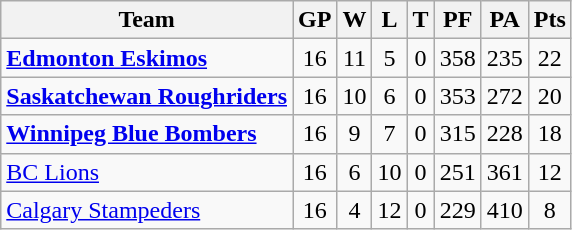<table class="wikitable" valign="top">
<tr>
<th>Team</th>
<th>GP</th>
<th>W</th>
<th>L</th>
<th>T</th>
<th>PF</th>
<th>PA</th>
<th>Pts</th>
</tr>
<tr align="center">
<td align="left"><strong><a href='#'>Edmonton Eskimos</a></strong></td>
<td>16</td>
<td>11</td>
<td>5</td>
<td>0</td>
<td>358</td>
<td>235</td>
<td>22</td>
</tr>
<tr align="center">
<td align="left"><strong><a href='#'>Saskatchewan Roughriders</a></strong></td>
<td>16</td>
<td>10</td>
<td>6</td>
<td>0</td>
<td>353</td>
<td>272</td>
<td>20</td>
</tr>
<tr align="center">
<td align="left"><strong><a href='#'>Winnipeg Blue Bombers</a></strong></td>
<td>16</td>
<td>9</td>
<td>7</td>
<td>0</td>
<td>315</td>
<td>228</td>
<td>18</td>
</tr>
<tr align="center">
<td align="left"><a href='#'>BC Lions</a></td>
<td>16</td>
<td>6</td>
<td>10</td>
<td>0</td>
<td>251</td>
<td>361</td>
<td>12</td>
</tr>
<tr align="center">
<td align="left"><a href='#'>Calgary Stampeders</a></td>
<td>16</td>
<td>4</td>
<td>12</td>
<td>0</td>
<td>229</td>
<td>410</td>
<td>8</td>
</tr>
</table>
